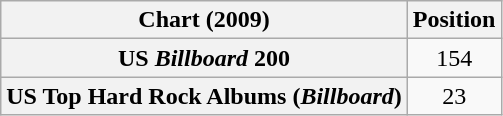<table class="wikitable sortable plainrowheaders" style="text-align:center">
<tr>
<th scope="col">Chart (2009)</th>
<th scope="col">Position</th>
</tr>
<tr>
<th scope="row">US <em>Billboard</em> 200</th>
<td>154</td>
</tr>
<tr>
<th scope="row">US Top Hard Rock Albums (<em>Billboard</em>)</th>
<td>23</td>
</tr>
</table>
